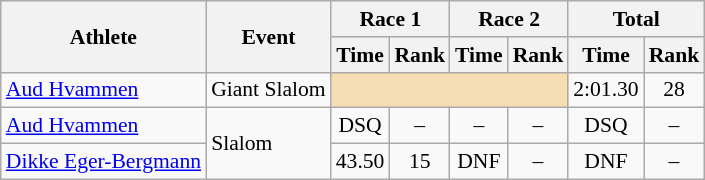<table class="wikitable" style="font-size:90%">
<tr>
<th rowspan="2">Athlete</th>
<th rowspan="2">Event</th>
<th colspan="2">Race 1</th>
<th colspan="2">Race 2</th>
<th colspan="2">Total</th>
</tr>
<tr>
<th>Time</th>
<th>Rank</th>
<th>Time</th>
<th>Rank</th>
<th>Time</th>
<th>Rank</th>
</tr>
<tr>
<td><a href='#'>Aud Hvammen</a></td>
<td>Giant Slalom</td>
<td colspan="4" bgcolor="wheat"></td>
<td align="center">2:01.30</td>
<td align="center">28</td>
</tr>
<tr>
<td><a href='#'>Aud Hvammen</a></td>
<td rowspan="2">Slalom</td>
<td align="center">DSQ</td>
<td align="center">–</td>
<td align="center">–</td>
<td align="center">–</td>
<td align="center">DSQ</td>
<td align="center">–</td>
</tr>
<tr>
<td><a href='#'>Dikke Eger-Bergmann</a></td>
<td align="center">43.50</td>
<td align="center">15</td>
<td align="center">DNF</td>
<td align="center">–</td>
<td align="center">DNF</td>
<td align="center">–</td>
</tr>
</table>
